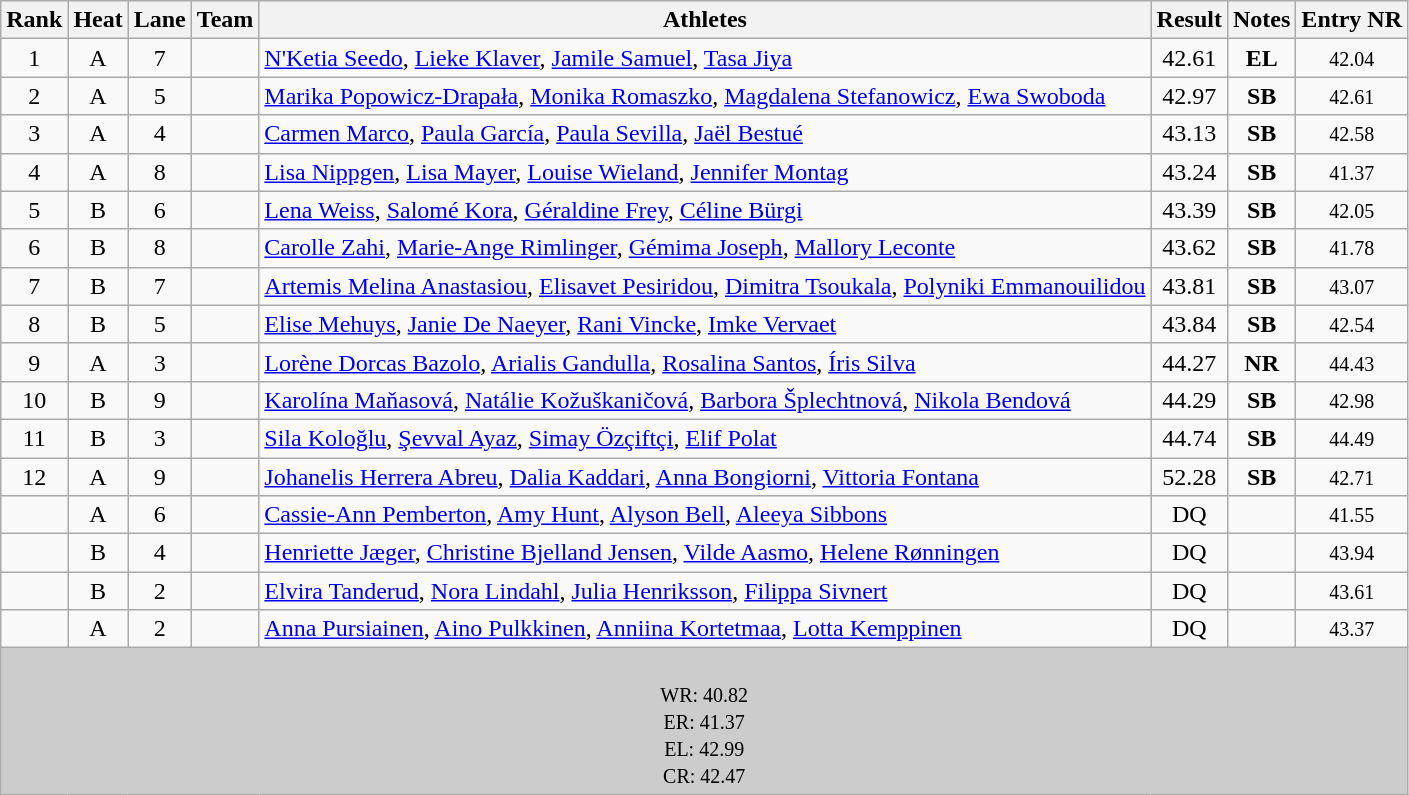<table class="wikitable sortable" style="text-align:center;">
<tr>
<th>Rank</th>
<th>Heat</th>
<th>Lane</th>
<th>Team</th>
<th>Athletes</th>
<th>Result</th>
<th>Notes</th>
<th>Entry NR</th>
</tr>
<tr>
<td>1</td>
<td>A</td>
<td>7</td>
<td align=left></td>
<td align=left><a href='#'>N'Ketia Seedo</a>, <a href='#'>Lieke Klaver</a>, <a href='#'>Jamile Samuel</a>, <a href='#'>Tasa Jiya</a></td>
<td>42.61</td>
<td> <strong>EL</strong></td>
<td><small>42.04</small></td>
</tr>
<tr>
<td>2</td>
<td>A</td>
<td>5</td>
<td align=left></td>
<td align=left><a href='#'>Marika Popowicz-Drapała</a>, <a href='#'>Monika Romaszko</a>, <a href='#'>Magdalena Stefanowicz</a>, <a href='#'>Ewa Swoboda</a></td>
<td>42.97</td>
<td> <strong>SB</strong></td>
<td><small>42.61</small></td>
</tr>
<tr>
<td>3</td>
<td>A</td>
<td>4</td>
<td align=left></td>
<td align=left><a href='#'>Carmen Marco</a>, <a href='#'>Paula García</a>, <a href='#'>Paula Sevilla</a>, <a href='#'>Jaël Bestué</a></td>
<td>43.13</td>
<td> <strong>SB</strong></td>
<td><small>42.58</small></td>
</tr>
<tr>
<td>4</td>
<td>A</td>
<td>8</td>
<td align=left></td>
<td align=left><a href='#'>Lisa Nippgen</a>, <a href='#'>Lisa Mayer</a>, <a href='#'>Louise Wieland</a>, <a href='#'>Jennifer Montag</a></td>
<td>43.24</td>
<td><strong>SB</strong></td>
<td><small>41.37</small></td>
</tr>
<tr>
<td>5</td>
<td>B</td>
<td>6</td>
<td align=left></td>
<td align=left><a href='#'>Lena Weiss</a>, <a href='#'>Salomé Kora</a>, <a href='#'>Géraldine Frey</a>, <a href='#'>Céline Bürgi</a></td>
<td>43.39</td>
<td><strong>SB</strong></td>
<td><small>42.05</small></td>
</tr>
<tr>
<td>6</td>
<td>B</td>
<td>8</td>
<td align=left></td>
<td align=left><a href='#'>Carolle Zahi</a>, <a href='#'>Marie-Ange Rimlinger</a>, <a href='#'>Gémima Joseph</a>, <a href='#'>Mallory Leconte</a></td>
<td>43.62</td>
<td><strong>SB</strong></td>
<td><small>41.78</small></td>
</tr>
<tr>
<td>7</td>
<td>B</td>
<td>7</td>
<td align=left></td>
<td align=left><a href='#'>Artemis Melina Anastasiou</a>, <a href='#'>Elisavet Pesiridou</a>, <a href='#'>Dimitra Tsoukala</a>, <a href='#'>Polyniki Emmanouilidou</a></td>
<td>43.81</td>
<td><strong>SB</strong></td>
<td><small>43.07</small></td>
</tr>
<tr>
<td>8</td>
<td>B</td>
<td>5</td>
<td align=left></td>
<td align=left><a href='#'>Elise Mehuys</a>, <a href='#'>Janie De Naeyer</a>, <a href='#'>Rani Vincke</a>, <a href='#'>Imke Vervaet</a></td>
<td>43.84</td>
<td><strong>SB</strong></td>
<td><small>42.54</small></td>
</tr>
<tr>
<td>9</td>
<td>A</td>
<td>3</td>
<td align=left></td>
<td align=left><a href='#'>Lorène Dorcas Bazolo</a>, <a href='#'>Arialis Gandulla</a>, <a href='#'>Rosalina Santos</a>, <a href='#'>Íris Silva</a></td>
<td>44.27</td>
<td><strong>NR</strong></td>
<td><small>44.43</small></td>
</tr>
<tr>
<td>10</td>
<td>B</td>
<td>9</td>
<td align=left></td>
<td align=left><a href='#'>Karolína Maňasová</a>, <a href='#'>Natálie Kožuškaničová</a>, <a href='#'>Barbora Šplechtnová</a>, <a href='#'>Nikola Bendová</a></td>
<td>44.29</td>
<td><strong>SB</strong></td>
<td><small>42.98</small></td>
</tr>
<tr>
<td>11</td>
<td>B</td>
<td>3</td>
<td align=left></td>
<td align=left><a href='#'>Sila Koloğlu</a>, <a href='#'>Şevval Ayaz</a>, <a href='#'>Simay Özçiftçi</a>, <a href='#'>Elif Polat</a></td>
<td>44.74</td>
<td><strong>SB</strong></td>
<td><small>44.49</small></td>
</tr>
<tr>
<td>12</td>
<td>A</td>
<td>9</td>
<td align=left></td>
<td align=left><a href='#'>Johanelis Herrera Abreu</a>, <a href='#'>Dalia Kaddari</a>, <a href='#'>Anna Bongiorni</a>, <a href='#'>Vittoria Fontana</a></td>
<td>52.28</td>
<td><strong>SB</strong></td>
<td><small>42.71</small></td>
</tr>
<tr>
<td></td>
<td>A</td>
<td>6</td>
<td align=left></td>
<td align=left><a href='#'>Cassie-Ann Pemberton</a>, <a href='#'>Amy Hunt</a>, <a href='#'>Alyson Bell</a>, <a href='#'>Aleeya Sibbons</a></td>
<td>DQ</td>
<td></td>
<td><small>41.55</small></td>
</tr>
<tr>
<td></td>
<td>B</td>
<td>4</td>
<td align=left></td>
<td align=left><a href='#'>Henriette Jæger</a>, <a href='#'>Christine Bjelland Jensen</a>, <a href='#'>Vilde Aasmo</a>, <a href='#'>Helene Rønningen</a></td>
<td>DQ</td>
<td></td>
<td><small>43.94</small></td>
</tr>
<tr>
<td></td>
<td>B</td>
<td>2</td>
<td align=left></td>
<td align=left><a href='#'>Elvira Tanderud</a>, <a href='#'>Nora Lindahl</a>, <a href='#'>Julia Henriksson</a>, <a href='#'>Filippa Sivnert</a></td>
<td>DQ</td>
<td></td>
<td><small>43.61</small></td>
</tr>
<tr>
<td></td>
<td>A</td>
<td>2</td>
<td align=left></td>
<td align=left><a href='#'>Anna Pursiainen</a>, <a href='#'>Aino Pulkkinen</a>, <a href='#'>Anniina Kortetmaa</a>, <a href='#'>Lotta Kemppinen</a></td>
<td>DQ</td>
<td></td>
<td><small>43.37</small></td>
</tr>
<tr>
<td colspan="8" bgcolor="#cccccc"><br>
<small>WR:  40.82<br>ER:  41.37<br></small>
<small>EL:   42.99<br>CR:  42.47</small></td>
</tr>
</table>
